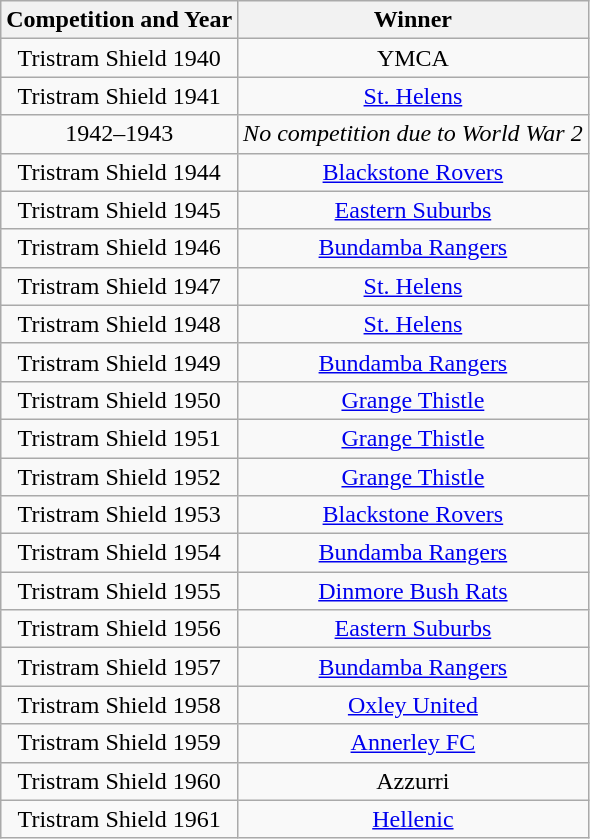<table class="wikitable" style="text-align:center">
<tr>
<th>Competition and Year</th>
<th>Winner</th>
</tr>
<tr>
<td>Tristram Shield 1940</td>
<td>YMCA</td>
</tr>
<tr>
<td>Tristram Shield 1941</td>
<td><a href='#'>St. Helens</a></td>
</tr>
<tr>
<td>1942–1943</td>
<td><em>No competition due to World War 2</em></td>
</tr>
<tr>
<td>Tristram Shield 1944</td>
<td><a href='#'>Blackstone Rovers</a></td>
</tr>
<tr>
<td>Tristram Shield 1945</td>
<td><a href='#'>Eastern Suburbs</a></td>
</tr>
<tr>
<td>Tristram Shield 1946</td>
<td><a href='#'>Bundamba Rangers</a></td>
</tr>
<tr>
<td>Tristram Shield 1947</td>
<td><a href='#'>St. Helens</a></td>
</tr>
<tr>
<td>Tristram Shield 1948</td>
<td><a href='#'>St. Helens</a></td>
</tr>
<tr>
<td>Tristram Shield 1949</td>
<td><a href='#'>Bundamba Rangers</a></td>
</tr>
<tr>
<td>Tristram Shield 1950</td>
<td><a href='#'>Grange Thistle</a></td>
</tr>
<tr>
<td>Tristram Shield 1951</td>
<td><a href='#'>Grange Thistle</a></td>
</tr>
<tr>
<td>Tristram Shield 1952</td>
<td><a href='#'>Grange Thistle</a></td>
</tr>
<tr>
<td>Tristram Shield 1953</td>
<td><a href='#'>Blackstone Rovers</a></td>
</tr>
<tr>
<td>Tristram Shield 1954</td>
<td><a href='#'>Bundamba Rangers</a></td>
</tr>
<tr>
<td>Tristram Shield 1955</td>
<td><a href='#'>Dinmore Bush Rats</a></td>
</tr>
<tr>
<td>Tristram Shield 1956</td>
<td><a href='#'>Eastern Suburbs</a></td>
</tr>
<tr>
<td>Tristram Shield 1957</td>
<td><a href='#'>Bundamba Rangers</a></td>
</tr>
<tr>
<td>Tristram Shield 1958</td>
<td><a href='#'>Oxley United</a></td>
</tr>
<tr>
<td>Tristram Shield 1959</td>
<td><a href='#'>Annerley FC</a></td>
</tr>
<tr>
<td>Tristram Shield 1960</td>
<td>Azzurri</td>
</tr>
<tr>
<td>Tristram Shield 1961</td>
<td><a href='#'>Hellenic</a></td>
</tr>
</table>
